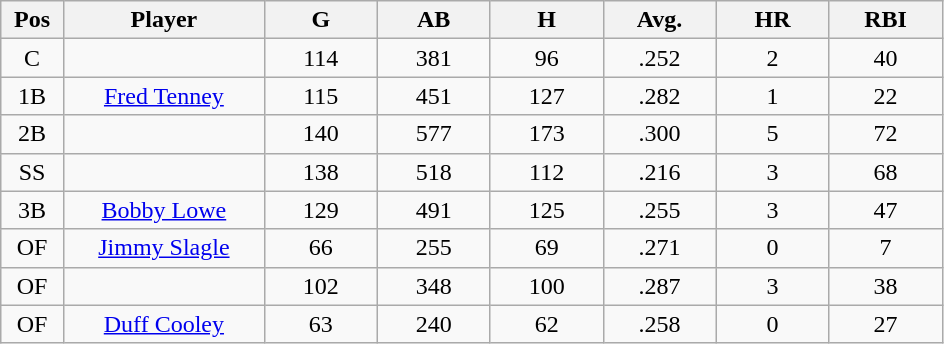<table class="wikitable sortable">
<tr>
<th bgcolor="#DDDDFF" width="5%">Pos</th>
<th bgcolor="#DDDDFF" width="16%">Player</th>
<th bgcolor="#DDDDFF" width="9%">G</th>
<th bgcolor="#DDDDFF" width="9%">AB</th>
<th bgcolor="#DDDDFF" width="9%">H</th>
<th bgcolor="#DDDDFF" width="9%">Avg.</th>
<th bgcolor="#DDDDFF" width="9%">HR</th>
<th bgcolor="#DDDDFF" width="9%">RBI</th>
</tr>
<tr align="center">
<td>C</td>
<td></td>
<td>114</td>
<td>381</td>
<td>96</td>
<td>.252</td>
<td>2</td>
<td>40</td>
</tr>
<tr align="center">
<td>1B</td>
<td><a href='#'>Fred Tenney</a></td>
<td>115</td>
<td>451</td>
<td>127</td>
<td>.282</td>
<td>1</td>
<td>22</td>
</tr>
<tr align=center>
<td>2B</td>
<td></td>
<td>140</td>
<td>577</td>
<td>173</td>
<td>.300</td>
<td>5</td>
<td>72</td>
</tr>
<tr align="center">
<td>SS</td>
<td></td>
<td>138</td>
<td>518</td>
<td>112</td>
<td>.216</td>
<td>3</td>
<td>68</td>
</tr>
<tr align="center">
<td>3B</td>
<td><a href='#'>Bobby Lowe</a></td>
<td>129</td>
<td>491</td>
<td>125</td>
<td>.255</td>
<td>3</td>
<td>47</td>
</tr>
<tr align=center>
<td>OF</td>
<td><a href='#'>Jimmy Slagle</a></td>
<td>66</td>
<td>255</td>
<td>69</td>
<td>.271</td>
<td>0</td>
<td>7</td>
</tr>
<tr align=center>
<td>OF</td>
<td></td>
<td>102</td>
<td>348</td>
<td>100</td>
<td>.287</td>
<td>3</td>
<td>38</td>
</tr>
<tr align=center>
<td>OF</td>
<td><a href='#'>Duff Cooley</a></td>
<td>63</td>
<td>240</td>
<td>62</td>
<td>.258</td>
<td>0</td>
<td>27</td>
</tr>
</table>
